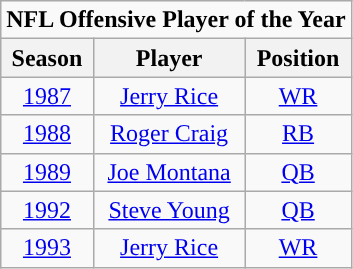<table class="wikitable sortable" style="text-align:center">
<tr>
<td colspan="3"><strong>NFL Offensive Player of the Year</strong></td>
</tr>
<tr>
<th>Season</th>
<th>Player</th>
<th>Position</th>
</tr>
<tr>
<td><a href='#'>1987</a></td>
<td><a href='#'>Jerry Rice</a></td>
<td><a href='#'>WR</a></td>
</tr>
<tr>
<td><a href='#'>1988</a></td>
<td><a href='#'>Roger Craig</a></td>
<td><a href='#'>RB</a></td>
</tr>
<tr>
<td><a href='#'>1989</a></td>
<td><a href='#'>Joe Montana</a></td>
<td><a href='#'>QB</a></td>
</tr>
<tr>
<td><a href='#'>1992</a></td>
<td><a href='#'>Steve Young</a></td>
<td><a href='#'>QB</a></td>
</tr>
<tr>
<td><a href='#'>1993</a></td>
<td><a href='#'>Jerry Rice</a></td>
<td><a href='#'>WR</a></td>
</tr>
</table>
